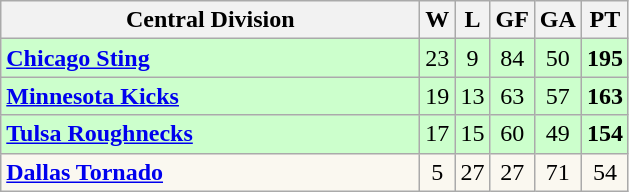<table class="wikitable" style="text-align:center">
<tr>
<th style="width:17em">Central Division</th>
<th>W</th>
<th>L</th>
<th>GF</th>
<th>GA</th>
<th>PT</th>
</tr>
<tr align=center bgcolor=#ccffcc>
<td align=left><strong><a href='#'>Chicago Sting</a></strong></td>
<td>23</td>
<td>9</td>
<td>84</td>
<td>50</td>
<td><strong>195</strong></td>
</tr>
<tr align=center bgcolor=#ccffcc>
<td align=left><strong><a href='#'>Minnesota Kicks</a></strong></td>
<td>19</td>
<td>13</td>
<td>63</td>
<td>57</td>
<td><strong>163</strong></td>
</tr>
<tr align=center bgcolor=#ccffcc>
<td align=left><strong><a href='#'>Tulsa Roughnecks</a></strong></td>
<td>17</td>
<td>15</td>
<td>60</td>
<td>49</td>
<td><strong>154</strong></td>
</tr>
<tr align=center bgcolor=#FAF8F0>
<td align=left><strong><a href='#'>Dallas Tornado</a></strong></td>
<td>5</td>
<td>27</td>
<td>27</td>
<td>71</td>
<td>54</td>
</tr>
</table>
